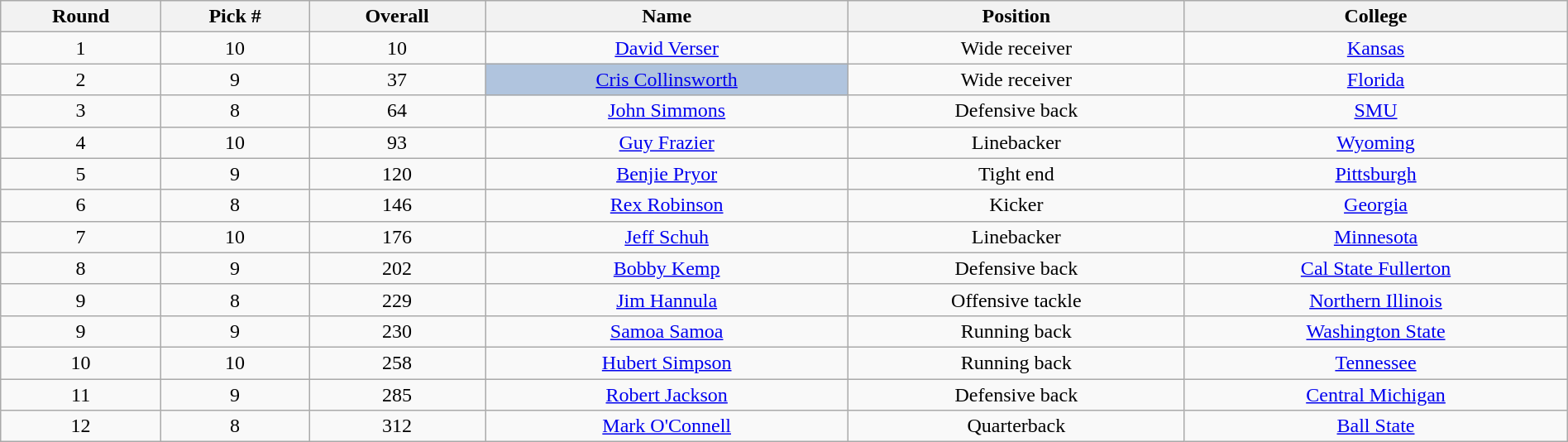<table class="wikitable sortable sortable" style="width: 100%; text-align:center">
<tr>
<th>Round</th>
<th>Pick #</th>
<th>Overall</th>
<th>Name</th>
<th>Position</th>
<th>College</th>
</tr>
<tr>
<td>1</td>
<td>10</td>
<td>10</td>
<td><a href='#'>David Verser</a></td>
<td>Wide receiver</td>
<td><a href='#'>Kansas</a></td>
</tr>
<tr>
<td>2</td>
<td>9</td>
<td>37</td>
<td bgcolor=lightsteelblue><a href='#'>Cris Collinsworth</a></td>
<td>Wide receiver</td>
<td><a href='#'>Florida</a></td>
</tr>
<tr>
<td>3</td>
<td>8</td>
<td>64</td>
<td><a href='#'>John Simmons</a></td>
<td>Defensive back</td>
<td><a href='#'>SMU</a></td>
</tr>
<tr>
<td>4</td>
<td>10</td>
<td>93</td>
<td><a href='#'>Guy Frazier</a></td>
<td>Linebacker</td>
<td><a href='#'>Wyoming</a></td>
</tr>
<tr>
<td>5</td>
<td>9</td>
<td>120</td>
<td><a href='#'>Benjie Pryor</a></td>
<td>Tight end</td>
<td><a href='#'>Pittsburgh</a></td>
</tr>
<tr>
<td>6</td>
<td>8</td>
<td>146</td>
<td><a href='#'>Rex Robinson</a></td>
<td>Kicker</td>
<td><a href='#'>Georgia</a></td>
</tr>
<tr>
<td>7</td>
<td>10</td>
<td>176</td>
<td><a href='#'>Jeff Schuh</a></td>
<td>Linebacker</td>
<td><a href='#'>Minnesota</a></td>
</tr>
<tr>
<td>8</td>
<td>9</td>
<td>202</td>
<td><a href='#'>Bobby Kemp</a></td>
<td>Defensive back</td>
<td><a href='#'>Cal State Fullerton</a></td>
</tr>
<tr>
<td>9</td>
<td>8</td>
<td>229</td>
<td><a href='#'>Jim Hannula</a></td>
<td>Offensive tackle</td>
<td><a href='#'>Northern Illinois</a></td>
</tr>
<tr>
<td>9</td>
<td>9</td>
<td>230</td>
<td><a href='#'>Samoa Samoa</a></td>
<td>Running back</td>
<td><a href='#'>Washington State</a></td>
</tr>
<tr>
<td>10</td>
<td>10</td>
<td>258</td>
<td><a href='#'>Hubert Simpson</a></td>
<td>Running back</td>
<td><a href='#'>Tennessee</a></td>
</tr>
<tr>
<td>11</td>
<td>9</td>
<td>285</td>
<td><a href='#'>Robert Jackson</a></td>
<td>Defensive back</td>
<td><a href='#'>Central Michigan</a></td>
</tr>
<tr>
<td>12</td>
<td>8</td>
<td>312</td>
<td><a href='#'>Mark O'Connell</a></td>
<td>Quarterback</td>
<td><a href='#'>Ball State</a></td>
</tr>
</table>
